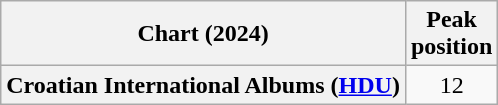<table class="wikitable sortable plainrowheaders" style="text-align:center;">
<tr>
<th scope="col">Chart (2024)</th>
<th scope="col">Peak<br>position</th>
</tr>
<tr>
<th scope="row">Croatian International Albums (<a href='#'>HDU</a>)</th>
<td>12</td>
</tr>
</table>
